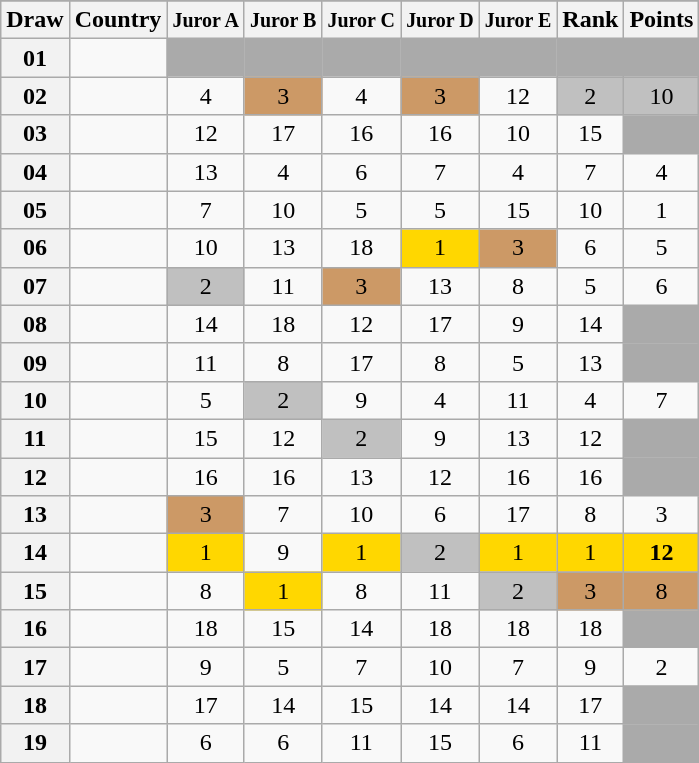<table class="sortable wikitable collapsible plainrowheaders" style="text-align:center;">
<tr>
</tr>
<tr>
<th scope="col">Draw</th>
<th scope="col">Country</th>
<th scope="col"><small>Juror A</small></th>
<th scope="col"><small>Juror B</small></th>
<th scope="col"><small>Juror C</small></th>
<th scope="col"><small>Juror D</small></th>
<th scope="col"><small>Juror E</small></th>
<th scope="col">Rank</th>
<th scope="col">Points</th>
</tr>
<tr class="sortbottom">
<th scope="row" style="text-align:center;">01</th>
<td style="text-align:left;"></td>
<td style="background:#AAAAAA;"></td>
<td style="background:#AAAAAA;"></td>
<td style="background:#AAAAAA;"></td>
<td style="background:#AAAAAA;"></td>
<td style="background:#AAAAAA;"></td>
<td style="background:#AAAAAA;"></td>
<td style="background:#AAAAAA;"></td>
</tr>
<tr>
<th scope="row" style="text-align:center;">02</th>
<td style="text-align:left;"></td>
<td>4</td>
<td style="background:#CC9966;">3</td>
<td>4</td>
<td style="background:#CC9966;">3</td>
<td>12</td>
<td style="background:silver;">2</td>
<td style="background:silver;">10</td>
</tr>
<tr>
<th scope="row" style="text-align:center;">03</th>
<td style="text-align:left;"></td>
<td>12</td>
<td>17</td>
<td>16</td>
<td>16</td>
<td>10</td>
<td>15</td>
<td style="background:#AAAAAA;"></td>
</tr>
<tr>
<th scope="row" style="text-align:center;">04</th>
<td style="text-align:left;"></td>
<td>13</td>
<td>4</td>
<td>6</td>
<td>7</td>
<td>4</td>
<td>7</td>
<td>4</td>
</tr>
<tr>
<th scope="row" style="text-align:center;">05</th>
<td style="text-align:left;"></td>
<td>7</td>
<td>10</td>
<td>5</td>
<td>5</td>
<td>15</td>
<td>10</td>
<td>1</td>
</tr>
<tr>
<th scope="row" style="text-align:center;">06</th>
<td style="text-align:left;"></td>
<td>10</td>
<td>13</td>
<td>18</td>
<td style="background:gold;">1</td>
<td style="background:#CC9966;">3</td>
<td>6</td>
<td>5</td>
</tr>
<tr>
<th scope="row" style="text-align:center;">07</th>
<td style="text-align:left;"></td>
<td style="background:silver;">2</td>
<td>11</td>
<td style="background:#CC9966;">3</td>
<td>13</td>
<td>8</td>
<td>5</td>
<td>6</td>
</tr>
<tr>
<th scope="row" style="text-align:center;">08</th>
<td style="text-align:left;"></td>
<td>14</td>
<td>18</td>
<td>12</td>
<td>17</td>
<td>9</td>
<td>14</td>
<td style="background:#AAAAAA;"></td>
</tr>
<tr>
<th scope="row" style="text-align:center;">09</th>
<td style="text-align:left;"></td>
<td>11</td>
<td>8</td>
<td>17</td>
<td>8</td>
<td>5</td>
<td>13</td>
<td style="background:#AAAAAA;"></td>
</tr>
<tr>
<th scope="row" style="text-align:center;">10</th>
<td style="text-align:left;"></td>
<td>5</td>
<td style="background:silver;">2</td>
<td>9</td>
<td>4</td>
<td>11</td>
<td>4</td>
<td>7</td>
</tr>
<tr>
<th scope="row" style="text-align:center;">11</th>
<td style="text-align:left;"></td>
<td>15</td>
<td>12</td>
<td style="background:silver;">2</td>
<td>9</td>
<td>13</td>
<td>12</td>
<td style="background:#AAAAAA;"></td>
</tr>
<tr>
<th scope="row" style="text-align:center;">12</th>
<td style="text-align:left;"></td>
<td>16</td>
<td>16</td>
<td>13</td>
<td>12</td>
<td>16</td>
<td>16</td>
<td style="background:#AAAAAA;"></td>
</tr>
<tr>
<th scope="row" style="text-align:center;">13</th>
<td style="text-align:left;"></td>
<td style="background:#CC9966;">3</td>
<td>7</td>
<td>10</td>
<td>6</td>
<td>17</td>
<td>8</td>
<td>3</td>
</tr>
<tr>
<th scope="row" style="text-align:center;">14</th>
<td style="text-align:left;"></td>
<td style="background:gold;">1</td>
<td>9</td>
<td style="background:gold;">1</td>
<td style="background:silver;">2</td>
<td style="background:gold;">1</td>
<td style="background:gold;">1</td>
<td style="background:gold;"><strong>12</strong></td>
</tr>
<tr>
<th scope="row" style="text-align:center;">15</th>
<td style="text-align:left;"></td>
<td>8</td>
<td style="background:gold;">1</td>
<td>8</td>
<td>11</td>
<td style="background:silver;">2</td>
<td style="background:#CC9966;">3</td>
<td style="background:#CC9966;">8</td>
</tr>
<tr>
<th scope="row" style="text-align:center;">16</th>
<td style="text-align:left;"></td>
<td>18</td>
<td>15</td>
<td>14</td>
<td>18</td>
<td>18</td>
<td>18</td>
<td style="background:#AAAAAA;"></td>
</tr>
<tr>
<th scope="row" style="text-align:center;">17</th>
<td style="text-align:left;"></td>
<td>9</td>
<td>5</td>
<td>7</td>
<td>10</td>
<td>7</td>
<td>9</td>
<td>2</td>
</tr>
<tr>
<th scope="row" style="text-align:center;">18</th>
<td style="text-align:left;"></td>
<td>17</td>
<td>14</td>
<td>15</td>
<td>14</td>
<td>14</td>
<td>17</td>
<td style="background:#AAAAAA;"></td>
</tr>
<tr>
<th scope="row" style="text-align:center;">19</th>
<td style="text-align:left;"></td>
<td>6</td>
<td>6</td>
<td>11</td>
<td>15</td>
<td>6</td>
<td>11</td>
<td style="background:#AAAAAA;"></td>
</tr>
</table>
